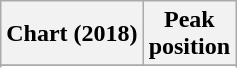<table class="wikitable sortable plainrowheaders">
<tr>
<th scope="col">Chart (2018)</th>
<th scope="col">Peak<br>position</th>
</tr>
<tr>
</tr>
<tr>
</tr>
<tr>
</tr>
</table>
